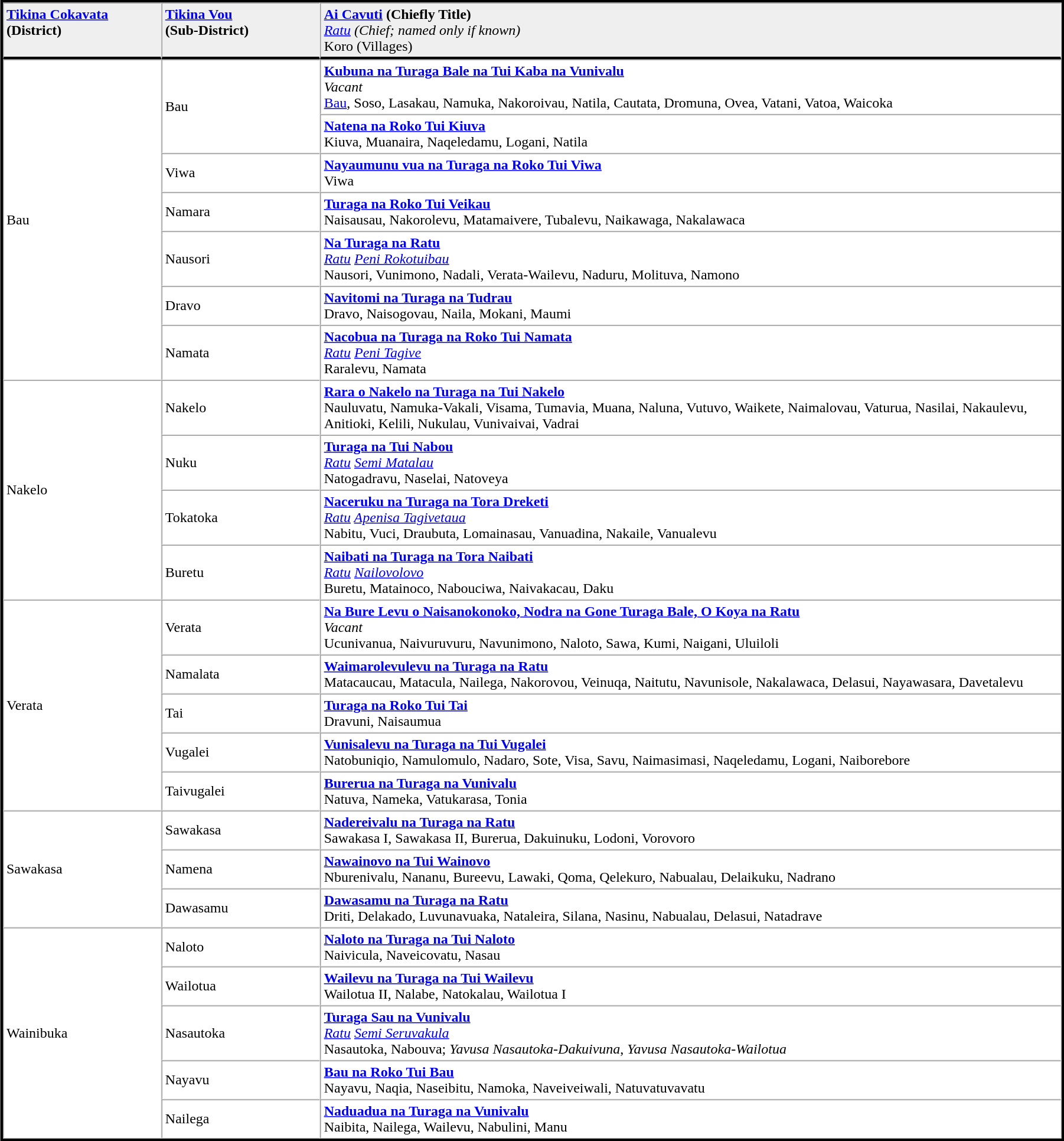<table table width="95%" border="1" align="center" cellpadding=3 cellspacing=0 style="margin:5px; border:3px solid;">
<tr>
<td valign="top" td width="15%" style="border-bottom:3px solid; background:#efefef;"><strong><a href='#'>Tikina Cokavata</a><br>(District)</strong></td>
<td valign="top" td width="15%" style="border-bottom:3px solid; background:#efefef;"><strong><a href='#'>Tikina Vou</a><br>(Sub-District)</strong></td>
<td valign="top" td width="70%" style="border-bottom:3px solid; background:#efefef;"><strong><a href='#'>Ai Cavuti</a> (Chiefly Title)</strong><br><em><a href='#'>Ratu</a> (Chief; named only if known)</em><br>Koro (Villages)</td>
</tr>
<tr>
<td rowspan=7>Bau</td>
<td rowspan=2>Bau</td>
<td><strong><a href='#'>Kubuna na Turaga Bale na Tui Kaba na Vunivalu</a></strong><br><em>Vacant</em><br><a href='#'>Bau</a>, Soso, Lasakau, Namuka, Nakoroivau, Natila, Cautata, Dromuna, Ovea, Vatani, Vatoa, Waicoka</td>
</tr>
<tr>
<td><strong><a href='#'>Natena na Roko Tui Kiuva</a></strong><br>Kiuva, Muanaira, Naqeledamu, Logani, Natila</td>
</tr>
<tr>
<td>Viwa</td>
<td><strong><a href='#'>Nayaumunu vua na Turaga na Roko Tui Viwa</a></strong><br>Viwa</td>
</tr>
<tr>
<td>Namara</td>
<td><strong><a href='#'>Turaga na Roko Tui Veikau</a></strong><br>Naisausau, Nakorolevu, Matamaivere, Tubalevu, Naikawaga, Nakalawaca</td>
</tr>
<tr>
<td>Nausori</td>
<td><strong><a href='#'>Na Turaga na Ratu</a></strong><br><em><a href='#'>Ratu</a> <a href='#'>Peni Rokotuibau</a></em><br>Nausori, Vunimono, Nadali, Verata-Wailevu, Naduru, Molituva, Namono</td>
</tr>
<tr>
<td>Dravo</td>
<td><strong><a href='#'>Navitomi na Turaga na Tudrau</a></strong><br>Dravo, Naisogovau, Naila, Mokani, Maumi</td>
</tr>
<tr>
<td>Namata</td>
<td><strong><a href='#'>Nacobua na Turaga na Roko Tui Namata</a></strong><br><em><a href='#'>Ratu</a> <a href='#'>Peni Tagive</a></em><br>Raralevu, Namata</td>
</tr>
<tr>
<td rowspan=4>Nakelo</td>
<td>Nakelo</td>
<td><strong><a href='#'>Rara o Nakelo na Turaga na Tui Nakelo</a></strong><br>Nauluvatu, Namuka-Vakali, Visama, Tumavia, Muana, Naluna, Vutuvo, Waikete, Naimalovau, Vaturua, Nasilai, Nakaulevu, Anitioki, Kelili, Nukulau, Vunivaivai, Vadrai</td>
</tr>
<tr>
<td>Nuku</td>
<td><strong><a href='#'>Turaga na Tui Nabou</a></strong><br> <em><a href='#'>Ratu</a> <a href='#'>Semi Matalau</a></em><br>Natogadravu, Naselai, Natoveya</td>
</tr>
<tr>
<td>Tokatoka</td>
<td><strong><a href='#'>Naceruku na Turaga na Tora Dreketi</a></strong><br><em><a href='#'>Ratu</a> <a href='#'>Apenisa Tagivetaua</a></em><br>Nabitu, Vuci, Draubuta, Lomainasau, Vanuadina, Nakaile, Vanualevu</td>
</tr>
<tr>
<td>Buretu</td>
<td><strong><a href='#'>Naibati na Turaga na Tora Naibati</a></strong><br><em><a href='#'>Ratu</a> <a href='#'>Nailovolovo</a></em><br>Buretu, Matainoco, Nabouciwa, Naivakacau, Daku</td>
</tr>
<tr>
<td rowspan=5>Verata</td>
<td>Verata</td>
<td><strong><a href='#'>Na Bure Levu o Naisanokonoko, Nodra na Gone Turaga Bale, O Koya na Ratu</a></strong><br><em>Vacant</em><br>Ucunivanua, Naivuruvuru, Navunimono, Naloto, Sawa, Kumi, Naigani, Uluiloli</td>
</tr>
<tr>
<td>Namalata</td>
<td><strong><a href='#'>Waimarolevulevu na Turaga na Ratu</a></strong><br>Matacaucau, Matacula, Nailega, Nakorovou, Veinuqa, Naitutu, Navunisole, Nakalawaca, Delasui, Nayawasara, Davetalevu</td>
</tr>
<tr>
<td>Tai</td>
<td><strong><a href='#'>Turaga na Roko Tui Tai</a></strong><br>Dravuni, Naisaumua</td>
</tr>
<tr>
<td>Vugalei</td>
<td><strong><a href='#'>Vunisalevu na Turaga na Tui Vugalei</a></strong><br>Natobuniqio, Namulomulo, Nadaro, Sote, Visa, Savu, Naimasimasi, Naqeledamu, Logani, Naiborebore</td>
</tr>
<tr>
<td>Taivugalei</td>
<td><strong><a href='#'>Burerua na Turaga na Vunivalu</a></strong><br>Natuva, Nameka, Vatukarasa, Tonia</td>
</tr>
<tr>
<td rowspan=3>Sawakasa</td>
<td>Sawakasa</td>
<td><strong><a href='#'>Nadereivalu na Turaga na Ratu</a></strong><br>Sawakasa I, Sawakasa II, Burerua, Dakuinuku, Lodoni, Vorovoro</td>
</tr>
<tr>
<td>Namena</td>
<td><strong><a href='#'>Nawainovo na Tui Wainovo</a></strong><br>Nburenivalu, Nananu, Bureevu, Lawaki, Qoma, Qelekuro, Nabualau, Delaikuku, Nadrano</td>
</tr>
<tr>
<td>Dawasamu</td>
<td><strong><a href='#'>Dawasamu na Turaga na Ratu</a></strong><br>Driti, Delakado, Luvunavuaka, Nataleira, Silana, Nasinu, Nabualau, Delasui, Natadrave</td>
</tr>
<tr>
<td rowspan=5>Wainibuka</td>
<td>Naloto</td>
<td><strong><a href='#'>Naloto na Turaga na Tui Naloto</a></strong><br>Naivicula, Naveicovatu, Nasau</td>
</tr>
<tr>
<td>Wailotua</td>
<td><strong><a href='#'>Wailevu na Turaga na Tui Wailevu</a></strong><br>Wailotua II, Nalabe, Natokalau, Wailotua I</td>
</tr>
<tr>
<td>Nasautoka</td>
<td><strong><a href='#'>Turaga Sau na Vunivalu</a></strong><br><em><a href='#'>Ratu</a> <a href='#'>Semi Seruvakula</a></em><br>Nasautoka, Nabouva; <em>Yavusa Nasautoka-Dakuivuna</em>, <em>Yavusa Nasautoka-Wailotua</em></td>
</tr>
<tr>
<td>Nayavu</td>
<td><strong><a href='#'>Bau na Roko Tui Bau</a></strong><br>Nayavu, Naqia, Naseibitu, Namoka, Naveiveiwali, Natuvatuvavatu</td>
</tr>
<tr>
<td>Nailega</td>
<td><strong><a href='#'>Naduadua na Turaga na Vunivalu</a></strong><br>Naibita, Nailega, Wailevu, Nabulini, Manu</td>
</tr>
</table>
